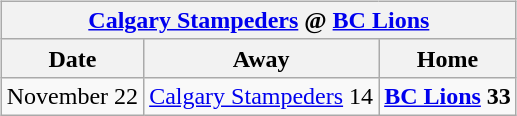<table cellspacing="10">
<tr>
<td valign="top"><br><table class="wikitable">
<tr>
<th colspan="4"><a href='#'>Calgary Stampeders</a> @ <a href='#'>BC Lions</a></th>
</tr>
<tr>
<th>Date</th>
<th>Away</th>
<th>Home</th>
</tr>
<tr>
<td>November 22</td>
<td><a href='#'>Calgary Stampeders</a> 14</td>
<td><strong><a href='#'>BC Lions</a> 33</strong></td>
</tr>
</table>
</td>
</tr>
</table>
